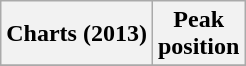<table class="wikitable plainrowheaders">
<tr>
<th scope="col">Charts (2013)</th>
<th scope="col">Peak<br>position</th>
</tr>
<tr>
</tr>
</table>
